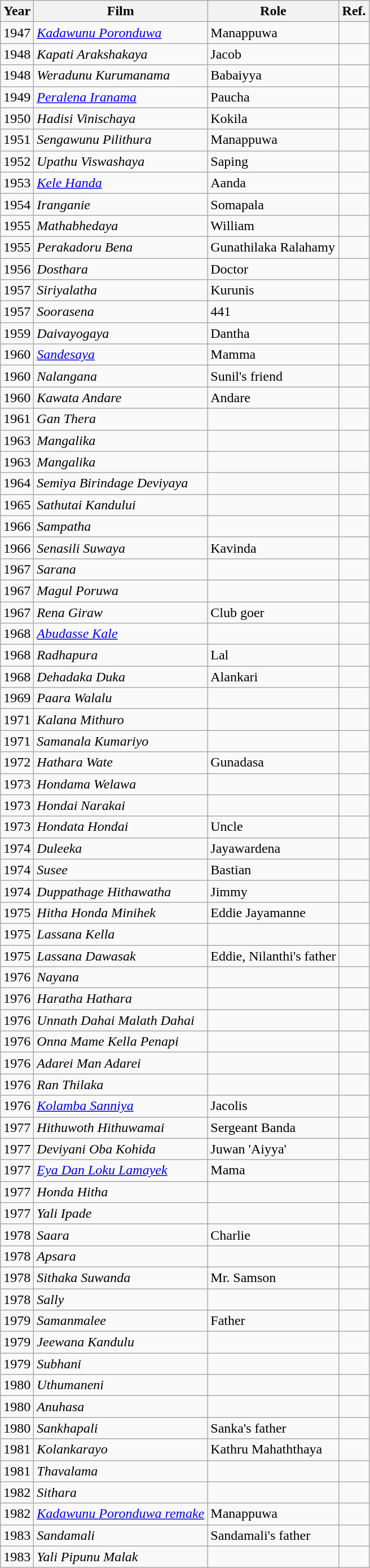<table class="wikitable">
<tr>
<th>Year</th>
<th>Film</th>
<th>Role</th>
<th>Ref.</th>
</tr>
<tr>
<td>1947</td>
<td><em><a href='#'>Kadawunu Poronduwa</a></em></td>
<td>Manappuwa</td>
<td></td>
</tr>
<tr>
<td>1948</td>
<td><em>Kapati Arakshakaya</em></td>
<td>Jacob</td>
<td></td>
</tr>
<tr>
<td>1948</td>
<td><em>Weradunu Kurumanama</em></td>
<td>Babaiyya</td>
<td></td>
</tr>
<tr>
<td>1949</td>
<td><em><a href='#'>Peralena Iranama</a></em></td>
<td>Paucha</td>
<td></td>
</tr>
<tr>
<td>1950</td>
<td><em>Hadisi Vinischaya</em></td>
<td>Kokila</td>
<td></td>
</tr>
<tr>
<td>1951</td>
<td><em>Sengawunu Pilithura</em></td>
<td>Manappuwa</td>
<td></td>
</tr>
<tr>
<td>1952</td>
<td><em>Upathu Viswashaya</em></td>
<td>Saping</td>
<td></td>
</tr>
<tr>
<td>1953</td>
<td><em><a href='#'>Kele Handa</a></em></td>
<td>Aanda</td>
<td></td>
</tr>
<tr>
<td>1954</td>
<td><em>Iranganie</em></td>
<td>Somapala</td>
<td></td>
</tr>
<tr>
<td>1955</td>
<td><em>Mathabhedaya</em></td>
<td>William</td>
<td></td>
</tr>
<tr>
<td>1955</td>
<td><em>Perakadoru Bena</em></td>
<td>Gunathilaka Ralahamy</td>
<td></td>
</tr>
<tr>
<td>1956</td>
<td><em>Dosthara</em></td>
<td>Doctor</td>
<td></td>
</tr>
<tr>
<td>1957</td>
<td><em>Siriyalatha</em></td>
<td>Kurunis</td>
<td></td>
</tr>
<tr>
<td>1957</td>
<td><em>Soorasena</em></td>
<td>441</td>
<td></td>
</tr>
<tr>
<td>1959</td>
<td><em>Daivayogaya</em></td>
<td>Dantha</td>
<td></td>
</tr>
<tr>
<td>1960</td>
<td><em><a href='#'>Sandesaya</a></em></td>
<td>Mamma</td>
<td></td>
</tr>
<tr>
<td>1960</td>
<td><em>Nalangana</em></td>
<td>Sunil's friend</td>
<td></td>
</tr>
<tr>
<td>1960</td>
<td><em>Kawata Andare</em></td>
<td>Andare</td>
<td></td>
</tr>
<tr>
<td>1961</td>
<td><em>Gan Thera</em></td>
<td></td>
<td></td>
</tr>
<tr>
<td>1963</td>
<td><em>Mangalika</em></td>
<td></td>
<td></td>
</tr>
<tr>
<td>1963</td>
<td><em>Mangalika</em></td>
<td></td>
<td></td>
</tr>
<tr>
<td>1964</td>
<td><em>Semiya Birindage Deviyaya</em></td>
<td></td>
<td></td>
</tr>
<tr>
<td>1965</td>
<td><em>Sathutai Kandului</em></td>
<td></td>
<td></td>
</tr>
<tr>
<td>1966</td>
<td><em>Sampatha</em></td>
<td></td>
<td></td>
</tr>
<tr>
<td>1966</td>
<td><em>Senasili Suwaya</em></td>
<td>Kavinda</td>
<td></td>
</tr>
<tr>
<td>1967</td>
<td><em>Sarana</em></td>
<td></td>
<td></td>
</tr>
<tr>
<td>1967</td>
<td><em>Magul Poruwa</em></td>
<td></td>
<td></td>
</tr>
<tr>
<td>1967</td>
<td><em>Rena Giraw</em></td>
<td>Club goer</td>
<td></td>
</tr>
<tr>
<td>1968</td>
<td><em><a href='#'>Abudasse Kale</a></em></td>
<td></td>
<td></td>
</tr>
<tr>
<td>1968</td>
<td><em>Radhapura</em></td>
<td>Lal</td>
<td></td>
</tr>
<tr>
<td>1968</td>
<td><em>Dehadaka Duka</em></td>
<td>Alankari</td>
<td></td>
</tr>
<tr>
<td>1969</td>
<td><em>Paara Walalu</em></td>
<td></td>
<td></td>
</tr>
<tr>
<td>1971</td>
<td><em>Kalana Mithuro</em></td>
<td></td>
<td></td>
</tr>
<tr>
<td>1971</td>
<td><em>Samanala Kumariyo</em></td>
<td></td>
<td></td>
</tr>
<tr>
<td>1972</td>
<td><em>Hathara Wate</em></td>
<td>Gunadasa</td>
<td></td>
</tr>
<tr>
<td>1973</td>
<td><em>Hondama Welawa</em></td>
<td></td>
<td></td>
</tr>
<tr>
<td>1973</td>
<td><em>Hondai Narakai</em></td>
<td></td>
<td></td>
</tr>
<tr>
<td>1973</td>
<td><em>Hondata Hondai</em></td>
<td>Uncle</td>
<td></td>
</tr>
<tr>
<td>1974</td>
<td><em>Duleeka</em></td>
<td>Jayawardena</td>
<td></td>
</tr>
<tr>
<td>1974</td>
<td><em>Susee</em></td>
<td>Bastian</td>
<td></td>
</tr>
<tr>
<td>1974</td>
<td><em>Duppathage Hithawatha</em></td>
<td>Jimmy</td>
<td></td>
</tr>
<tr>
<td>1975</td>
<td><em>Hitha Honda Minihek</em></td>
<td>Eddie Jayamanne</td>
<td></td>
</tr>
<tr>
<td>1975</td>
<td><em>Lassana Kella</em></td>
<td></td>
<td></td>
</tr>
<tr>
<td>1975</td>
<td><em>Lassana Dawasak</em></td>
<td>Eddie, Nilanthi's father</td>
<td></td>
</tr>
<tr>
<td>1976</td>
<td><em>Nayana</em></td>
<td></td>
<td></td>
</tr>
<tr>
<td>1976</td>
<td><em>Haratha Hathara</em></td>
<td></td>
<td></td>
</tr>
<tr>
<td>1976</td>
<td><em>Unnath Dahai Malath Dahai</em></td>
<td></td>
<td></td>
</tr>
<tr>
<td>1976</td>
<td><em>Onna Mame Kella Penapi</em></td>
<td></td>
<td></td>
</tr>
<tr>
<td>1976</td>
<td><em>Adarei Man Adarei</em></td>
<td></td>
<td></td>
</tr>
<tr>
<td>1976</td>
<td><em>Ran Thilaka</em></td>
<td></td>
<td></td>
</tr>
<tr>
<td>1976</td>
<td><em><a href='#'>Kolamba Sanniya</a></em></td>
<td>Jacolis</td>
<td></td>
</tr>
<tr>
<td>1977</td>
<td><em>Hithuwoth Hithuwamai</em></td>
<td>Sergeant Banda</td>
<td></td>
</tr>
<tr>
<td>1977</td>
<td><em>Deviyani Oba Kohida</em></td>
<td>Juwan 'Aiyya'</td>
<td></td>
</tr>
<tr>
<td>1977</td>
<td><em><a href='#'>Eya Dan Loku Lamayek</a></em></td>
<td>Mama</td>
<td></td>
</tr>
<tr>
<td>1977</td>
<td><em>Honda Hitha</em></td>
<td></td>
<td></td>
</tr>
<tr>
<td>1977</td>
<td><em>Yali Ipade</em></td>
<td></td>
<td></td>
</tr>
<tr>
<td>1978</td>
<td><em>Saara</em></td>
<td>Charlie</td>
<td></td>
</tr>
<tr>
<td>1978</td>
<td><em>Apsara</em></td>
<td></td>
<td></td>
</tr>
<tr>
<td>1978</td>
<td><em>Sithaka Suwanda</em></td>
<td>Mr. Samson</td>
<td></td>
</tr>
<tr>
<td>1978</td>
<td><em>Sally</em></td>
<td></td>
<td></td>
</tr>
<tr>
<td>1979</td>
<td><em>Samanmalee</em></td>
<td>Father</td>
<td></td>
</tr>
<tr>
<td>1979</td>
<td><em>Jeewana Kandulu</em></td>
<td></td>
<td></td>
</tr>
<tr>
<td>1979</td>
<td><em>Subhani</em></td>
<td></td>
<td></td>
</tr>
<tr>
<td>1980</td>
<td><em>Uthumaneni</em></td>
<td></td>
<td></td>
</tr>
<tr>
<td>1980</td>
<td><em>Anuhasa</em></td>
<td></td>
<td></td>
</tr>
<tr>
<td>1980</td>
<td><em>Sankhapali</em></td>
<td>Sanka's father</td>
<td></td>
</tr>
<tr>
<td>1981</td>
<td><em>Kolankarayo</em></td>
<td>Kathru Mahaththaya</td>
<td></td>
</tr>
<tr>
<td>1981</td>
<td><em>Thavalama</em></td>
<td></td>
<td></td>
</tr>
<tr>
<td>1982</td>
<td><em>Sithara</em></td>
<td></td>
<td></td>
</tr>
<tr>
<td>1982</td>
<td><em><a href='#'>Kadawunu Poronduwa remake</a></em></td>
<td>Manappuwa</td>
<td></td>
</tr>
<tr>
<td>1983</td>
<td><em>Sandamali</em></td>
<td>Sandamali's father</td>
<td></td>
</tr>
<tr>
<td>1983</td>
<td><em>Yali Pipunu Malak</em></td>
<td></td>
<td></td>
</tr>
</table>
